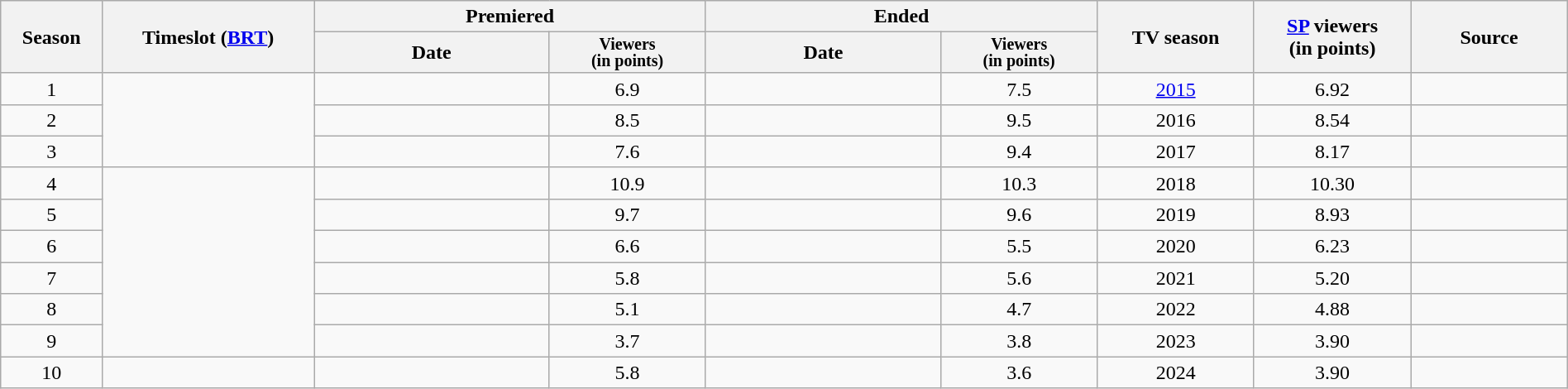<table class="wikitable" style="text-align:center; width:100%;">
<tr>
<th rowspan=2>Season</th>
<th rowspan=2>Timeslot (<a href='#'>BRT</a>)</th>
<th colspan=2 width="25%">Premiered</th>
<th colspan=2 width="25%">Ended</th>
<th rowspan=2 width="10%">TV season</th>
<th rowspan=2 width="10%"><a href='#'>SP</a> viewers<br>(in points)</th>
<th rowspan=2 width="10%">Source</th>
</tr>
<tr>
<th>Date</th>
<th span style="width:10%; font-size:smaller; font-weight:bold; line-height:100%;">Viewers<br>(in points)</th>
<th>Date</th>
<th span style="width:10%; font-size:smaller; font-weight:bold; line-height:100%;">Viewers<br>(in points)</th>
</tr>
<tr>
<td>1</td>
<td rowspan=3></td>
<td></td>
<td>6.9</td>
<td></td>
<td>7.5</td>
<td><a href='#'>2015</a></td>
<td>6.92</td>
<td><br></td>
</tr>
<tr>
<td>2</td>
<td></td>
<td>8.5</td>
<td></td>
<td>9.5</td>
<td>2016</td>
<td>8.54</td>
<td><br></td>
</tr>
<tr>
<td>3</td>
<td></td>
<td>7.6</td>
<td></td>
<td>9.4</td>
<td>2017</td>
<td>8.17</td>
<td><br></td>
</tr>
<tr>
<td>4</td>
<td rowspan=6></td>
<td></td>
<td>10.9</td>
<td></td>
<td>10.3</td>
<td>2018</td>
<td>10.30</td>
<td><br></td>
</tr>
<tr>
<td>5</td>
<td></td>
<td>9.7</td>
<td></td>
<td>9.6</td>
<td>2019</td>
<td>8.93</td>
<td><br></td>
</tr>
<tr>
<td>6</td>
<td></td>
<td>6.6</td>
<td></td>
<td>5.5</td>
<td>2020</td>
<td>6.23</td>
<td><br></td>
</tr>
<tr>
<td>7</td>
<td></td>
<td>5.8</td>
<td></td>
<td>5.6</td>
<td>2021</td>
<td>5.20</td>
<td><br></td>
</tr>
<tr>
<td>8</td>
<td></td>
<td>5.1</td>
<td></td>
<td>4.7</td>
<td>2022</td>
<td>4.88</td>
<td><br></td>
</tr>
<tr>
<td>9</td>
<td></td>
<td>3.7</td>
<td></td>
<td>3.8</td>
<td>2023</td>
<td>3.90</td>
<td><br></td>
</tr>
<tr>
<td>10</td>
<td></td>
<td></td>
<td>5.8</td>
<td></td>
<td>3.6</td>
<td>2024</td>
<td>3.90</td>
<td><br></td>
</tr>
</table>
